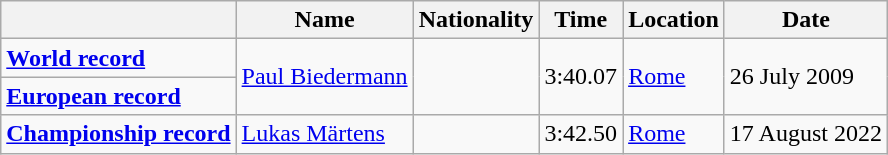<table class=wikitable>
<tr>
<th></th>
<th>Name</th>
<th>Nationality</th>
<th>Time</th>
<th>Location</th>
<th>Date</th>
</tr>
<tr>
<td><strong><a href='#'>World record</a></strong></td>
<td rowspan=2><a href='#'>Paul Biedermann</a></td>
<td rowspan=2></td>
<td rowspan=2>3:40.07</td>
<td rowspan=2><a href='#'>Rome</a></td>
<td rowspan=2>26 July 2009</td>
</tr>
<tr>
<td><strong><a href='#'>European record</a></strong></td>
</tr>
<tr>
<td><strong><a href='#'>Championship record</a></strong></td>
<td><a href='#'>Lukas Märtens</a></td>
<td></td>
<td>3:42.50</td>
<td><a href='#'>Rome</a></td>
<td>17 August 2022</td>
</tr>
</table>
